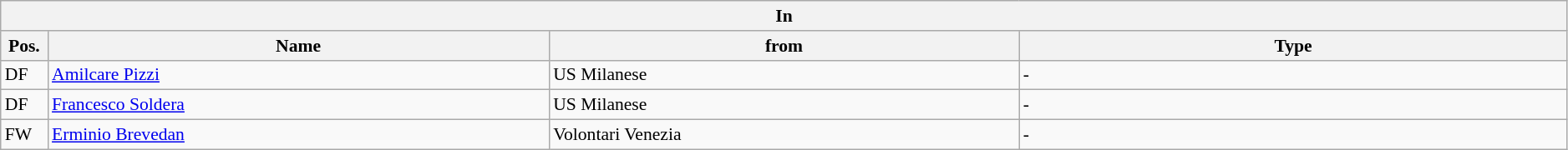<table class="wikitable" style="font-size:90%;width:99%;">
<tr>
<th colspan="4">In</th>
</tr>
<tr>
<th width=3%>Pos.</th>
<th width=32%>Name</th>
<th width=30%>from</th>
<th width=35%>Type</th>
</tr>
<tr>
<td>DF</td>
<td><a href='#'>Amilcare Pizzi</a></td>
<td>US Milanese</td>
<td>-</td>
</tr>
<tr>
<td>DF</td>
<td><a href='#'>Francesco Soldera</a></td>
<td>US Milanese</td>
<td>-</td>
</tr>
<tr>
<td>FW</td>
<td><a href='#'>Erminio Brevedan</a></td>
<td>Volontari Venezia</td>
<td>-</td>
</tr>
</table>
